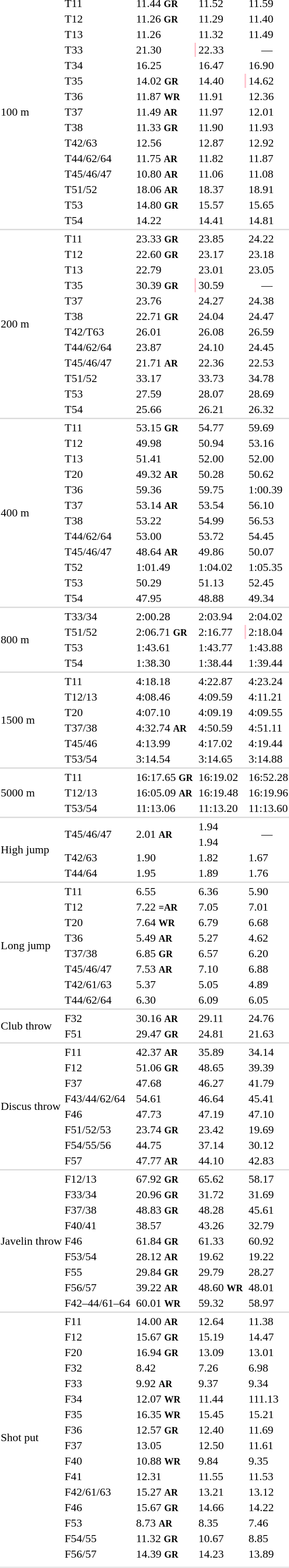<table>
<tr>
<td rowspan=15>100 m</td>
<td>T11</td>
<td></td>
<td>11.44 <small><strong>GR</strong></small></td>
<td></td>
<td>11.52</td>
<td></td>
<td>11.59</td>
</tr>
<tr>
<td>T12</td>
<td></td>
<td>11.26 <small><strong>GR</strong></small></td>
<td></td>
<td>11.29</td>
<td></td>
<td>11.40</td>
</tr>
<tr>
<td>T13</td>
<td></td>
<td>11.26</td>
<td></td>
<td>11.32</td>
<td></td>
<td>11.49</td>
</tr>
<tr>
<td>T33</td>
<td></td>
<td>21.30</td>
<td bgcolor="#FFC0CB"></td>
<td>22.33</td>
<td colspan=2 align=center>—</td>
</tr>
<tr>
<td>T34</td>
<td></td>
<td>16.25</td>
<td></td>
<td>16.47</td>
<td></td>
<td>16.90</td>
</tr>
<tr>
<td>T35</td>
<td></td>
<td>14.02 <small><strong>GR</strong></small></td>
<td></td>
<td>14.40</td>
<td bgcolor="#FFC0CB"></td>
<td>14.62</td>
</tr>
<tr>
<td>T36</td>
<td></td>
<td>11.87 <small><strong>WR</strong></small></td>
<td></td>
<td>11.91</td>
<td></td>
<td>12.36</td>
</tr>
<tr>
<td>T37</td>
<td></td>
<td>11.49 <small><strong>AR</strong></small></td>
<td></td>
<td>11.97</td>
<td></td>
<td>12.01</td>
</tr>
<tr>
<td>T38</td>
<td></td>
<td>11.33 <small><strong>GR</strong></small></td>
<td></td>
<td>11.90</td>
<td></td>
<td>11.93</td>
</tr>
<tr>
<td>T42/63</td>
<td></td>
<td>12.56</td>
<td></td>
<td>12.87</td>
<td></td>
<td>12.92</td>
</tr>
<tr>
<td>T44/62/64</td>
<td></td>
<td>11.75 <small><strong>AR</strong></small></td>
<td></td>
<td>11.82</td>
<td></td>
<td>11.87</td>
</tr>
<tr>
<td>T45/46/47</td>
<td></td>
<td>10.80 <small><strong>AR</strong></small></td>
<td></td>
<td>11.06</td>
<td></td>
<td>11.08</td>
</tr>
<tr>
<td>T51/52</td>
<td></td>
<td>18.06 <small><strong>AR</strong></small></td>
<td></td>
<td>18.37</td>
<td></td>
<td>18.91</td>
</tr>
<tr>
<td>T53</td>
<td></td>
<td>14.80 <small><strong>GR</strong></small></td>
<td></td>
<td>15.57</td>
<td></td>
<td>15.65</td>
</tr>
<tr>
<td>T54</td>
<td></td>
<td>14.22</td>
<td></td>
<td>14.41</td>
<td></td>
<td>14.81</td>
</tr>
<tr bgcolor=#dddddd>
<td colspan=8></td>
</tr>
<tr>
<td rowspan=12>200 m</td>
<td>T11</td>
<td></td>
<td>23.33 <small><strong>GR</strong></small></td>
<td></td>
<td>23.85</td>
<td></td>
<td>24.22</td>
</tr>
<tr>
<td>T12</td>
<td></td>
<td>22.60 <small><strong>GR</strong></small></td>
<td></td>
<td>23.17</td>
<td></td>
<td>23.18</td>
</tr>
<tr>
<td>T13</td>
<td></td>
<td>22.79</td>
<td></td>
<td>23.01</td>
<td></td>
<td>23.05</td>
</tr>
<tr>
<td>T35</td>
<td></td>
<td>30.39 <small><strong>GR</strong></small></td>
<td bgcolor="#FFC0CB"></td>
<td>30.59</td>
<td colspan=2 align=center>—</td>
</tr>
<tr>
<td>T37</td>
<td></td>
<td>23.76</td>
<td></td>
<td>24.27</td>
<td></td>
<td>24.38</td>
</tr>
<tr>
<td>T38</td>
<td></td>
<td>22.71 <small><strong>GR</strong></small></td>
<td></td>
<td>24.04</td>
<td></td>
<td>24.47</td>
</tr>
<tr>
<td>T42/T63</td>
<td></td>
<td>26.01</td>
<td></td>
<td>26.08</td>
<td></td>
<td>26.59</td>
</tr>
<tr>
<td>T44/62/64</td>
<td></td>
<td>23.87</td>
<td></td>
<td>24.10</td>
<td></td>
<td>24.45</td>
</tr>
<tr>
<td>T45/46/47</td>
<td></td>
<td>21.71 <small><strong>AR</strong></small></td>
<td></td>
<td>22.36</td>
<td></td>
<td>22.53</td>
</tr>
<tr>
<td>T51/52</td>
<td></td>
<td>33.17</td>
<td></td>
<td>33.73</td>
<td></td>
<td>34.78</td>
</tr>
<tr>
<td>T53</td>
<td></td>
<td>27.59</td>
<td></td>
<td>28.07</td>
<td></td>
<td>28.69</td>
</tr>
<tr>
<td>T54</td>
<td></td>
<td>25.66</td>
<td></td>
<td>26.21</td>
<td></td>
<td>26.32</td>
</tr>
<tr bgcolor=#dddddd>
<td colspan=8></td>
</tr>
<tr>
<td rowspan=12>400 m</td>
<td>T11</td>
<td></td>
<td>53.15 <small><strong>GR</strong></small></td>
<td></td>
<td>54.77</td>
<td></td>
<td>59.69</td>
</tr>
<tr>
<td>T12</td>
<td></td>
<td>49.98</td>
<td></td>
<td>50.94</td>
<td></td>
<td>53.16</td>
</tr>
<tr>
<td>T13</td>
<td></td>
<td>51.41</td>
<td></td>
<td>52.00</td>
<td></td>
<td>52.00</td>
</tr>
<tr>
<td>T20</td>
<td></td>
<td>49.32 <small><strong>AR</strong></small></td>
<td></td>
<td>50.28</td>
<td></td>
<td>50.62</td>
</tr>
<tr>
<td>T36</td>
<td></td>
<td>59.36</td>
<td></td>
<td>59.75</td>
<td></td>
<td>1:00.39</td>
</tr>
<tr>
<td>T37</td>
<td></td>
<td>53.14 <small><strong>AR</strong></small></td>
<td></td>
<td>53.54</td>
<td></td>
<td>56.10</td>
</tr>
<tr>
<td>T38</td>
<td></td>
<td>53.22</td>
<td></td>
<td>54.99</td>
<td></td>
<td>56.53</td>
</tr>
<tr>
<td>T44/62/64</td>
<td></td>
<td>53.00</td>
<td></td>
<td>53.72</td>
<td></td>
<td>54.45</td>
</tr>
<tr>
<td>T45/46/47</td>
<td></td>
<td>48.64 <small><strong>AR</strong></small></td>
<td></td>
<td>49.86</td>
<td></td>
<td>50.07</td>
</tr>
<tr>
<td>T52</td>
<td></td>
<td>1:01.49</td>
<td></td>
<td>1:04.02</td>
<td></td>
<td>1:05.35</td>
</tr>
<tr>
<td>T53</td>
<td></td>
<td>50.29</td>
<td></td>
<td>51.13</td>
<td></td>
<td>52.45</td>
</tr>
<tr>
<td>T54</td>
<td></td>
<td>47.95</td>
<td></td>
<td>48.88</td>
<td></td>
<td>49.34</td>
</tr>
<tr bgcolor=#dddddd>
<td colspan=8></td>
</tr>
<tr>
<td rowspan=4>800 m</td>
<td>T33/34</td>
<td></td>
<td>2:00.28</td>
<td></td>
<td>2:03.94</td>
<td></td>
<td>2:04.02</td>
</tr>
<tr>
<td>T51/52</td>
<td></td>
<td>2:06.71 <small><strong>GR</strong></small></td>
<td></td>
<td>2:16.77</td>
<td bgcolor="#FFC0CB"></td>
<td>2:18.04</td>
</tr>
<tr>
<td>T53</td>
<td></td>
<td>1:43.61</td>
<td></td>
<td>1:43.77</td>
<td></td>
<td>1:43.88</td>
</tr>
<tr>
<td>T54</td>
<td></td>
<td>1:38.30</td>
<td></td>
<td>1:38.44</td>
<td></td>
<td>1:39.44</td>
</tr>
<tr bgcolor=#dddddd>
<td colspan=8></td>
</tr>
<tr>
<td rowspan=6>1500 m</td>
<td>T11</td>
<td></td>
<td>4:18.18</td>
<td></td>
<td>4:22.87</td>
<td></td>
<td>4:23.24</td>
</tr>
<tr>
<td>T12/13</td>
<td></td>
<td>4:08.46</td>
<td></td>
<td>4:09.59</td>
<td></td>
<td>4:11.21</td>
</tr>
<tr>
<td>T20</td>
<td></td>
<td>4:07.10</td>
<td></td>
<td>4:09.19</td>
<td></td>
<td>4:09.55</td>
</tr>
<tr>
<td>T37/38</td>
<td></td>
<td>4:32.74 <small><strong>AR</strong></small></td>
<td></td>
<td>4:50.59</td>
<td></td>
<td>4:51.11</td>
</tr>
<tr>
<td>T45/46</td>
<td></td>
<td>4:13.99</td>
<td></td>
<td>4:17.02</td>
<td></td>
<td>4:19.44</td>
</tr>
<tr>
<td>T53/54</td>
<td></td>
<td>3:14.54</td>
<td></td>
<td>3:14.65</td>
<td></td>
<td>3:14.88</td>
</tr>
<tr bgcolor=#dddddd>
<td colspan=8></td>
</tr>
<tr>
<td rowspan=3>5000 m</td>
<td>T11</td>
<td></td>
<td>16:17.65 <small><strong>GR</strong></small></td>
<td></td>
<td>16:19.02</td>
<td></td>
<td>16:52.28</td>
</tr>
<tr>
<td>T12/13</td>
<td></td>
<td>16:05.09 <small><strong>AR</strong></small></td>
<td></td>
<td>16:19.48</td>
<td></td>
<td>16:19.96</td>
</tr>
<tr>
<td>T53/54</td>
<td></td>
<td>11:13.06</td>
<td></td>
<td>11:13.20</td>
<td></td>
<td>11:13.60</td>
</tr>
<tr bgcolor=#dddddd>
<td colspan=8></td>
</tr>
<tr>
<td rowspan=4>High jump</td>
<td rowspan=2>T45/46/47</td>
<td rowspan=2></td>
<td rowspan=2>2.01 <small><strong>AR</strong></small></td>
<td></td>
<td>1.94</td>
<td rowspan=2 colspan=2 align=center>—</td>
</tr>
<tr>
<td></td>
<td>1.94</td>
</tr>
<tr>
<td>T42/63</td>
<td></td>
<td>1.90</td>
<td></td>
<td>1.82</td>
<td></td>
<td>1.67</td>
</tr>
<tr>
<td>T44/64</td>
<td></td>
<td>1.95</td>
<td></td>
<td>1.89</td>
<td></td>
<td>1.76</td>
</tr>
<tr bgcolor=#dddddd>
<td colspan=8></td>
</tr>
<tr>
<td rowspan=8>Long jump</td>
<td>T11</td>
<td></td>
<td>6.55</td>
<td></td>
<td>6.36</td>
<td></td>
<td>5.90</td>
</tr>
<tr>
<td>T12</td>
<td></td>
<td>7.22 <small><strong>=AR</strong></small></td>
<td></td>
<td>7.05</td>
<td></td>
<td>7.01</td>
</tr>
<tr>
<td>T20</td>
<td></td>
<td>7.64 <small><strong>WR</strong></small></td>
<td></td>
<td>6.79</td>
<td></td>
<td>6.68</td>
</tr>
<tr>
<td>T36</td>
<td></td>
<td>5.49 <small><strong>AR</strong></small></td>
<td></td>
<td>5.27</td>
<td></td>
<td>4.62</td>
</tr>
<tr>
<td>T37/38</td>
<td></td>
<td>6.85 <small><strong>GR</strong></small></td>
<td></td>
<td>6.57</td>
<td></td>
<td>6.20</td>
</tr>
<tr>
<td>T45/46/47</td>
<td></td>
<td>7.53 <small><strong>AR</strong></small></td>
<td></td>
<td>7.10</td>
<td></td>
<td>6.88</td>
</tr>
<tr>
<td>T42/61/63</td>
<td></td>
<td>5.37</td>
<td></td>
<td>5.05</td>
<td></td>
<td>4.89</td>
</tr>
<tr>
<td>T44/62/64</td>
<td></td>
<td>6.30</td>
<td></td>
<td>6.09</td>
<td></td>
<td>6.05</td>
</tr>
<tr bgcolor=#dddddd>
<td colspan=8></td>
</tr>
<tr>
<td rowspan=2>Club throw</td>
<td>F32</td>
<td></td>
<td>30.16 <small><strong>AR</strong></small></td>
<td></td>
<td>29.11</td>
<td></td>
<td>24.76</td>
</tr>
<tr>
<td>F51</td>
<td></td>
<td>29.47 <small><strong>GR</strong></small></td>
<td></td>
<td>24.81</td>
<td></td>
<td>21.63</td>
</tr>
<tr bgcolor=#dddddd>
<td colspan=8></td>
</tr>
<tr>
<td rowspan=8>Discus throw</td>
<td>F11</td>
<td></td>
<td>42.37 <small><strong>AR</strong></small></td>
<td></td>
<td>35.89</td>
<td></td>
<td>34.14</td>
</tr>
<tr>
<td>F12</td>
<td></td>
<td>51.06 <small><strong>GR</strong></small></td>
<td></td>
<td>48.65</td>
<td></td>
<td>39.39</td>
</tr>
<tr>
<td>F37</td>
<td></td>
<td>47.68</td>
<td></td>
<td>46.27</td>
<td></td>
<td>41.79</td>
</tr>
<tr>
<td>F43/44/62/64</td>
<td></td>
<td>54.61</td>
<td></td>
<td>46.64</td>
<td></td>
<td>45.41</td>
</tr>
<tr>
<td>F46</td>
<td></td>
<td>47.73</td>
<td></td>
<td>47.19</td>
<td></td>
<td>47.10</td>
</tr>
<tr>
<td>F51/52/53</td>
<td></td>
<td>23.74 <small><strong>GR</strong></small></td>
<td></td>
<td>23.42</td>
<td></td>
<td>19.69</td>
</tr>
<tr>
<td>F54/55/56</td>
<td></td>
<td>44.75</td>
<td></td>
<td>37.14</td>
<td></td>
<td>30.12</td>
</tr>
<tr>
<td>F57</td>
<td></td>
<td>47.77 <small><strong>AR</strong></small></td>
<td></td>
<td>44.10</td>
<td></td>
<td>42.83</td>
</tr>
<tr bgcolor=#dddddd>
<td colspan=8></td>
</tr>
<tr>
<td rowspan=9>Javelin throw</td>
<td>F12/13</td>
<td></td>
<td>67.92 <small><strong>GR</strong></small></td>
<td></td>
<td>65.62</td>
<td></td>
<td>58.17</td>
</tr>
<tr>
<td>F33/34</td>
<td></td>
<td>20.96 <small><strong>GR</strong></small></td>
<td></td>
<td>31.72</td>
<td></td>
<td>31.69</td>
</tr>
<tr>
<td>F37/38</td>
<td></td>
<td>48.83 <small><strong>GR</strong></small></td>
<td></td>
<td>48.28</td>
<td></td>
<td>45.61</td>
</tr>
<tr>
<td>F40/41</td>
<td></td>
<td>38.57</td>
<td></td>
<td>43.26</td>
<td></td>
<td>32.79</td>
</tr>
<tr>
<td>F46</td>
<td></td>
<td>61.84 <small><strong>GR</strong></small></td>
<td></td>
<td>61.33</td>
<td></td>
<td>60.92</td>
</tr>
<tr>
<td>F53/54</td>
<td></td>
<td>28.12 <small><strong>AR</strong></small></td>
<td></td>
<td>19.62</td>
<td></td>
<td>19.22</td>
</tr>
<tr>
<td>F55</td>
<td></td>
<td>29.84 <small><strong>GR</strong></small></td>
<td></td>
<td>29.79</td>
<td></td>
<td>28.27</td>
</tr>
<tr>
<td>F56/57</td>
<td></td>
<td>39.22 <small><strong>AR</strong></small></td>
<td></td>
<td>48.60 <small><strong>WR</strong></small></td>
<td></td>
<td>48.01</td>
</tr>
<tr>
<td>F42–44/61–64</td>
<td></td>
<td>60.01 <small><strong>WR</strong></small></td>
<td></td>
<td>59.32</td>
<td></td>
<td>58.97</td>
</tr>
<tr bgcolor=#dddddd>
<td colspan=8></td>
</tr>
<tr>
<td rowspan=16>Shot put</td>
<td>F11</td>
<td></td>
<td>14.00 <small><strong>AR</strong></small></td>
<td></td>
<td>12.64</td>
<td></td>
<td>11.38</td>
</tr>
<tr>
<td>F12</td>
<td></td>
<td>15.67 <small><strong>GR</strong></small></td>
<td></td>
<td>15.19</td>
<td></td>
<td>14.47</td>
</tr>
<tr>
<td>F20</td>
<td></td>
<td>16.94 <small><strong>GR</strong></small></td>
<td></td>
<td>13.09</td>
<td></td>
<td>13.01</td>
</tr>
<tr>
<td>F32</td>
<td></td>
<td>8.42</td>
<td></td>
<td>7.26</td>
<td></td>
<td>6.98</td>
</tr>
<tr>
<td>F33</td>
<td></td>
<td>9.92 <small><strong>AR</strong></small></td>
<td></td>
<td>9.37</td>
<td></td>
<td>9.34</td>
</tr>
<tr>
<td>F34</td>
<td></td>
<td>12.07 <small><strong>WR</strong></small></td>
<td></td>
<td>11.44</td>
<td></td>
<td>111.13</td>
</tr>
<tr>
<td>F35</td>
<td></td>
<td>16.35 <small><strong>WR</strong></small></td>
<td></td>
<td>15.45</td>
<td></td>
<td>15.21</td>
</tr>
<tr>
<td>F36</td>
<td></td>
<td>12.57 <small><strong>GR</strong></small></td>
<td></td>
<td>12.40</td>
<td></td>
<td>11.69</td>
</tr>
<tr>
<td>F37</td>
<td></td>
<td>13.05</td>
<td></td>
<td>12.50</td>
<td></td>
<td>11.61</td>
</tr>
<tr>
<td>F40</td>
<td></td>
<td>10.88 <small><strong>WR</strong></small></td>
<td></td>
<td>9.84</td>
<td></td>
<td>9.35</td>
</tr>
<tr>
<td>F41</td>
<td></td>
<td>12.31</td>
<td></td>
<td>11.55</td>
<td></td>
<td>11.53</td>
</tr>
<tr>
<td>F42/61/63</td>
<td></td>
<td>15.27 <small><strong>AR</strong></small></td>
<td></td>
<td>13.21</td>
<td></td>
<td>13.12</td>
</tr>
<tr>
<td>F46</td>
<td></td>
<td>15.67 <small><strong>GR</strong></small></td>
<td></td>
<td>14.66</td>
<td></td>
<td>14.22</td>
</tr>
<tr>
<td>F53</td>
<td></td>
<td>8.73 <small><strong>AR</strong></small></td>
<td></td>
<td>8.35</td>
<td></td>
<td>7.46</td>
</tr>
<tr>
<td>F54/55</td>
<td></td>
<td>11.32 <small><strong>GR</strong></small></td>
<td></td>
<td>10.67</td>
<td></td>
<td>8.85</td>
</tr>
<tr>
<td>F56/57</td>
<td></td>
<td>14.39 <small><strong>GR</strong></small></td>
<td></td>
<td>14.23</td>
<td></td>
<td>13.89</td>
</tr>
<tr>
<td colspan=14></td>
</tr>
<tr>
</tr>
<tr bgcolor= e8e8e8>
<td colspan=14></td>
</tr>
</table>
